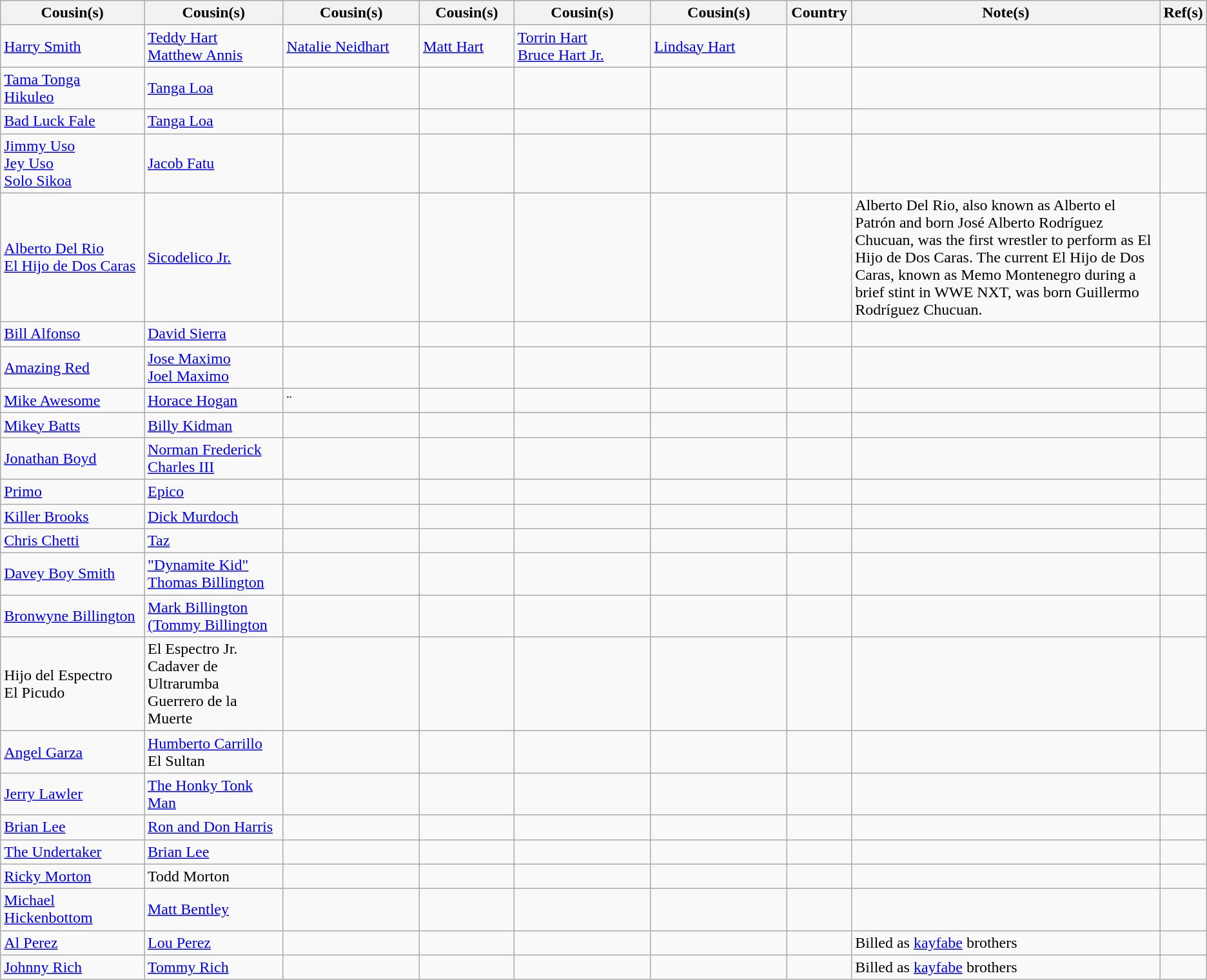<table class="wikitable sortable">
<tr>
<th style="width:160px;">Cousin(s)</th>
<th style="width:160px;">Cousin(s)</th>
<th style="width:160px;">Cousin(s)</th>
<th style="width:100px;">Cousin(s)</th>
<th style="width:160px;">Cousin(s)</th>
<th style="width:160px;">Cousin(s)</th>
<th style="width:60px;">Country</th>
<th style="width:400px;">Note(s)</th>
<th style="width:*;">Ref(s)</th>
</tr>
<tr>
<td><a href='#'>Harry Smith</a></td>
<td><a href='#'>Teddy Hart</a><br><a href='#'>Matthew Annis</a></td>
<td><a href='#'>Natalie Neidhart</a></td>
<td><a href='#'>Matt Hart</a></td>
<td><a href='#'>Torrin Hart</a><br><a href='#'>Bruce Hart Jr.</a></td>
<td><a href='#'>Lindsay Hart</a></td>
<td></td>
<td></td>
<td></td>
</tr>
<tr>
<td><a href='#'>Tama Tonga</a><br><a href='#'>Hikuleo</a></td>
<td><a href='#'>Tanga Loa</a></td>
<td></td>
<td></td>
<td></td>
<td></td>
<td></td>
<td></td>
<td></td>
</tr>
<tr>
<td><a href='#'>Bad Luck Fale</a></td>
<td><a href='#'>Tanga Loa</a></td>
<td></td>
<td></td>
<td></td>
<td></td>
<td></td>
<td></td>
<td></td>
</tr>
<tr>
<td><a href='#'>Jimmy Uso</a><br><a href='#'>Jey Uso</a><br><a href='#'>Solo Sikoa</a></td>
<td><a href='#'>Jacob Fatu</a></td>
<td></td>
<td></td>
<td></td>
<td></td>
<td></td>
<td></td>
<td></td>
</tr>
<tr>
<td><a href='#'>Alberto Del Rio</a><br> <a href='#'>El Hijo de Dos Caras</a></td>
<td><a href='#'>Sicodelico Jr.</a></td>
<td></td>
<td></td>
<td></td>
<td></td>
<td></td>
<td>Alberto Del Rio, also known as Alberto el Patrón and born José Alberto Rodríguez Chucuan, was the first wrestler to perform as El Hijo de Dos Caras. The current El Hijo de Dos Caras, known as Memo Montenegro during a brief stint in WWE NXT, was born Guillermo Rodríguez Chucuan.</td>
<td></td>
</tr>
<tr>
<td><a href='#'>Bill Alfonso</a></td>
<td><a href='#'>David Sierra</a></td>
<td></td>
<td></td>
<td></td>
<td></td>
<td></td>
<td></td>
<td></td>
</tr>
<tr>
<td><a href='#'>Amazing Red</a></td>
<td><a href='#'>Jose Maximo</a><br><a href='#'>Joel Maximo</a></td>
<td></td>
<td></td>
<td></td>
<td></td>
<td></td>
<td></td>
<td></td>
</tr>
<tr>
<td><a href='#'>Mike Awesome</a></td>
<td><a href='#'>Horace Hogan</a></td>
<td>¨</td>
<td></td>
<td></td>
<td></td>
<td></td>
<td></td>
<td></td>
</tr>
<tr>
<td><a href='#'>Mikey Batts</a></td>
<td><a href='#'>Billy Kidman</a></td>
<td></td>
<td></td>
<td></td>
<td></td>
<td></td>
<td></td>
<td></td>
</tr>
<tr>
<td><a href='#'>Jonathan Boyd</a></td>
<td><a href='#'>Norman Frederick Charles III</a></td>
<td></td>
<td></td>
<td></td>
<td></td>
<td></td>
<td></td>
<td></td>
</tr>
<tr>
<td><a href='#'>Primo</a></td>
<td><a href='#'>Epico</a></td>
<td></td>
<td></td>
<td></td>
<td></td>
<td></td>
<td></td>
<td></td>
</tr>
<tr>
<td><a href='#'>Killer Brooks</a></td>
<td><a href='#'>Dick Murdoch</a></td>
<td></td>
<td></td>
<td></td>
<td></td>
<td></td>
<td></td>
<td></td>
</tr>
<tr>
<td><a href='#'>Chris Chetti</a></td>
<td><a href='#'>Taz</a></td>
<td></td>
<td></td>
<td></td>
<td></td>
<td></td>
<td></td>
<td></td>
</tr>
<tr>
<td><a href='#'>Davey Boy Smith</a></td>
<td><a href='#'>"Dynamite Kid" Thomas Billington</a></td>
<td></td>
<td></td>
<td></td>
<td></td>
<td></td>
<td></td>
<td></td>
</tr>
<tr>
<td><a href='#'>Bronwyne Billington</a></td>
<td><a href='#'>Mark Billington</a><br><a href='#'>(Tommy Billington</a></td>
<td></td>
<td></td>
<td></td>
<td></td>
<td></td>
<td></td>
<td></td>
</tr>
<tr>
<td>Hijo del Espectro<br>El Picudo</td>
<td>El Espectro Jr.<br>Cadaver de Ultrarumba<br>Guerrero de la Muerte</td>
<td></td>
<td></td>
<td></td>
<td></td>
<td></td>
<td></td>
<td></td>
</tr>
<tr>
<td><a href='#'>Angel Garza</a></td>
<td><a href='#'>Humberto Carrillo</a><br>El Sultan</td>
<td></td>
<td></td>
<td></td>
<td></td>
<td></td>
<td></td>
<td></td>
</tr>
<tr>
<td><a href='#'>Jerry Lawler</a></td>
<td><a href='#'>The Honky Tonk Man</a></td>
<td></td>
<td></td>
<td></td>
<td></td>
<td></td>
<td></td>
<td></td>
</tr>
<tr>
<td><a href='#'>Brian Lee</a></td>
<td><a href='#'>Ron and Don Harris</a></td>
<td></td>
<td></td>
<td></td>
<td></td>
<td></td>
<td></td>
<td></td>
</tr>
<tr>
<td><a href='#'>The Undertaker</a></td>
<td><a href='#'>Brian Lee</a></td>
<td></td>
<td></td>
<td></td>
<td></td>
<td></td>
<td></td>
<td></td>
</tr>
<tr>
<td><a href='#'>Ricky Morton</a></td>
<td>Todd Morton</td>
<td></td>
<td></td>
<td></td>
<td></td>
<td></td>
<td></td>
<td></td>
</tr>
<tr>
<td><a href='#'>Michael Hickenbottom</a></td>
<td><a href='#'>Matt Bentley</a></td>
<td></td>
<td></td>
<td></td>
<td></td>
<td></td>
<td></td>
<td></td>
</tr>
<tr>
<td><a href='#'>Al Perez</a></td>
<td><a href='#'>Lou Perez</a></td>
<td></td>
<td></td>
<td></td>
<td></td>
<td></td>
<td>Billed as <a href='#'>kayfabe</a> brothers</td>
<td></td>
</tr>
<tr>
<td><a href='#'>Johnny Rich</a></td>
<td><a href='#'>Tommy Rich</a></td>
<td></td>
<td></td>
<td></td>
<td></td>
<td></td>
<td>Billed as <a href='#'>kayfabe</a> brothers</td>
<td></td>
</tr>
</table>
